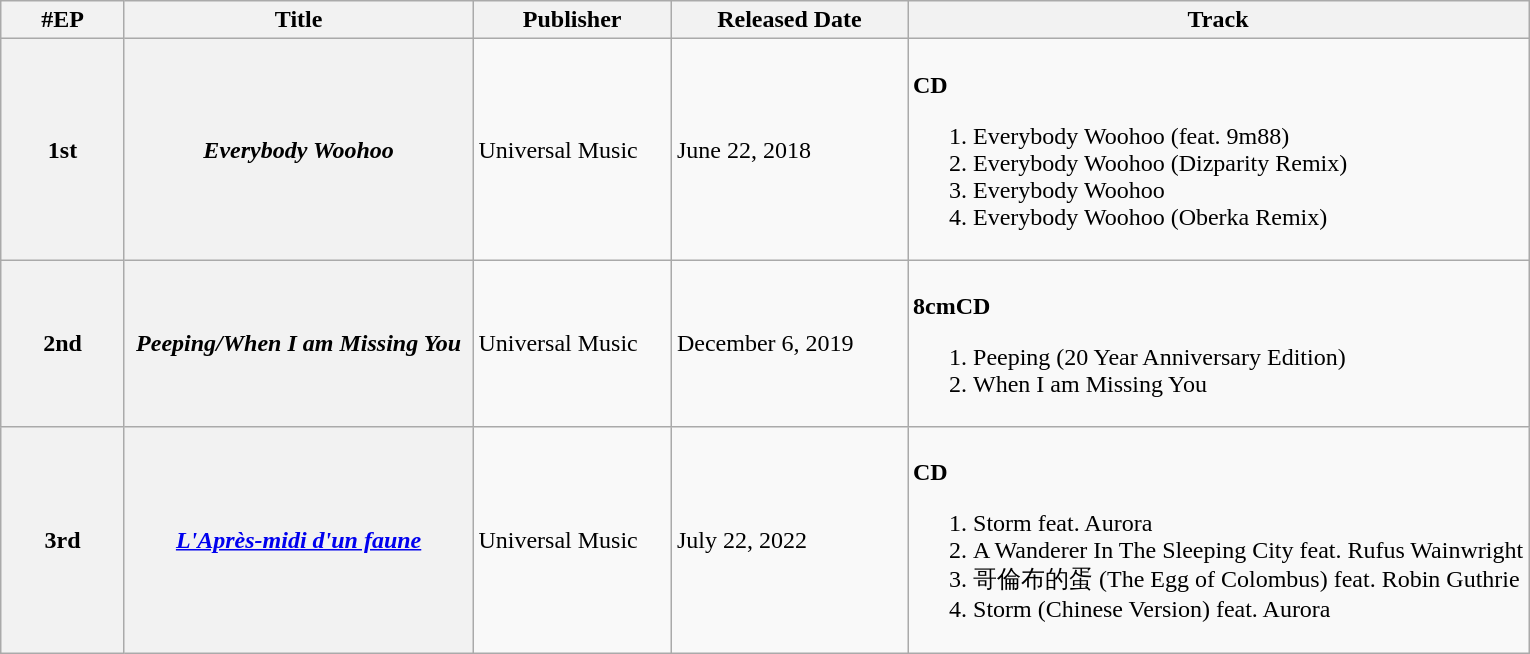<table class="wikitable">
<tr>
<th align="left" width="75px">#EP</th>
<th align="left" width="225px">Title</th>
<th align="left" width="125px">Publisher</th>
<th align="left" width="150px">Released Date</th>
<th>Track</th>
</tr>
<tr>
<th>1st</th>
<th><em>Everybody Woohoo</em></th>
<td>Universal Music</td>
<td>June 22, 2018</td>
<td><br><strong>CD</strong><ol><li>Everybody Woohoo (feat. 9m88)</li><li>Everybody Woohoo (Dizparity Remix)</li><li>Everybody Woohoo</li><li>Everybody Woohoo (Oberka Remix)</li></ol></td>
</tr>
<tr>
<th>2nd</th>
<th><em>Peeping/When I am Missing You</em></th>
<td>Universal Music</td>
<td>December 6, 2019</td>
<td><br><strong>8cmCD</strong><ol><li>Peeping (20 Year Anniversary Edition)</li><li>When I am Missing You</li></ol></td>
</tr>
<tr>
<th>3rd</th>
<th><em><a href='#'>L'Après-midi d'un faune</a></em></th>
<td>Universal Music</td>
<td>July 22, 2022</td>
<td><br><strong>CD</strong><ol><li>Storm feat. Aurora</li><li>A Wanderer In The Sleeping City feat. Rufus Wainwright</li><li>哥倫布的蛋 (The Egg of Colombus) feat. Robin Guthrie</li><li>Storm (Chinese Version) feat. Aurora</li></ol></td>
</tr>
</table>
